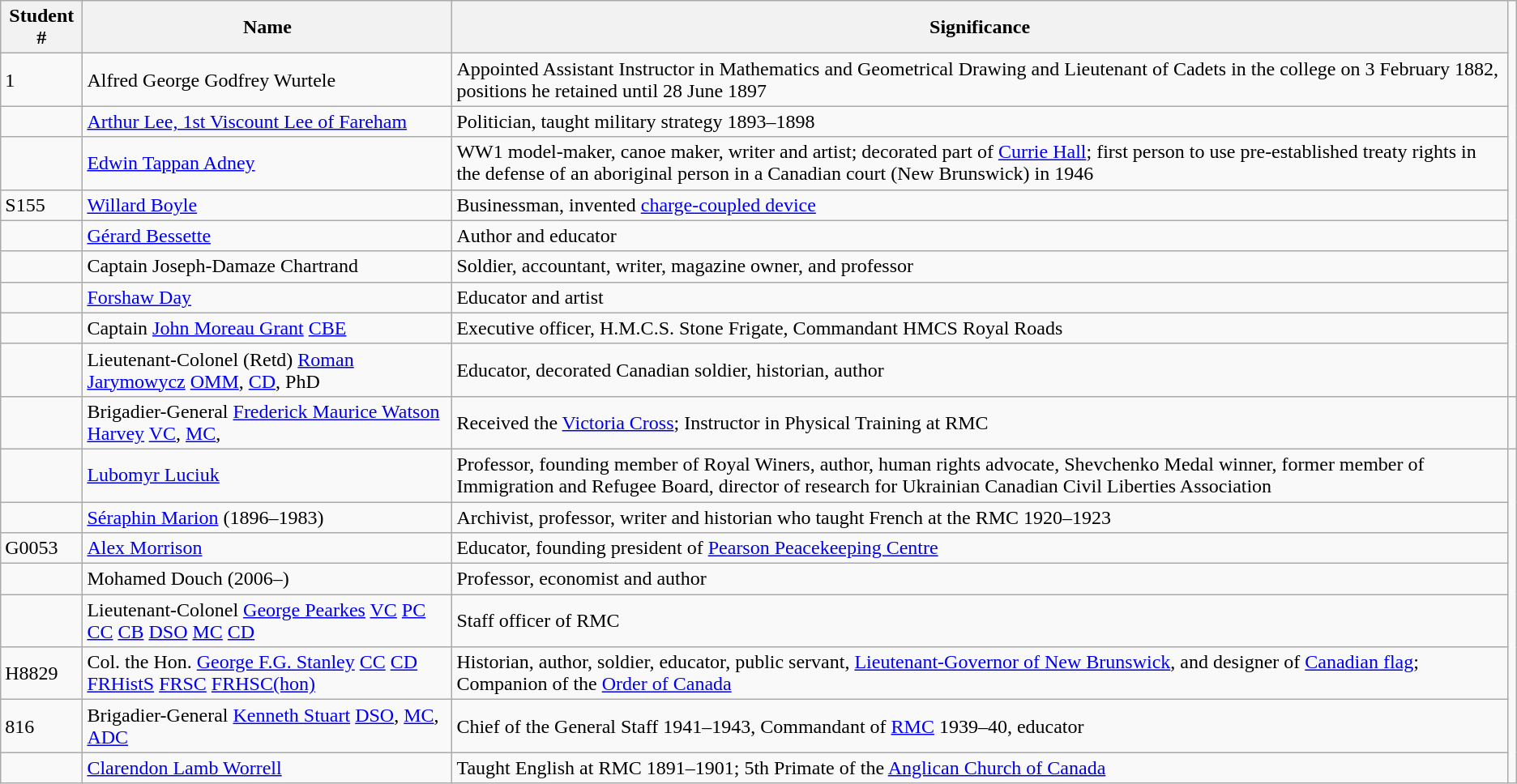<table class="wikitable">
<tr>
<th>Student #</th>
<th>Name</th>
<th>Significance</th>
</tr>
<tr>
<td>1</td>
<td>Alfred George Godfrey Wurtele</td>
<td>Appointed Assistant Instructor in Mathematics and Geometrical Drawing and Lieutenant of Cadets in the college on 3 February 1882, positions he retained until 28 June 1897</td>
</tr>
<tr>
<td></td>
<td><a href='#'>Arthur Lee, 1st Viscount Lee of Fareham</a></td>
<td>Politician, taught military strategy 1893–1898</td>
</tr>
<tr>
<td></td>
<td><a href='#'>Edwin Tappan Adney</a></td>
<td>WW1 model-maker, canoe maker, writer and artist; decorated part of <a href='#'>Currie Hall</a>; first person to use pre-established treaty rights in the defense of an aboriginal person in a Canadian court (New Brunswick) in 1946</td>
</tr>
<tr>
<td>S155</td>
<td><a href='#'>Willard Boyle</a></td>
<td>Businessman, invented <a href='#'>charge-coupled device</a></td>
</tr>
<tr>
<td></td>
<td><a href='#'>Gérard Bessette</a></td>
<td>Author and educator</td>
</tr>
<tr>
<td></td>
<td>Captain Joseph-Damaze Chartrand</td>
<td>Soldier, accountant, writer, magazine owner, and professor</td>
</tr>
<tr>
<td></td>
<td><a href='#'>Forshaw Day</a></td>
<td>Educator and artist</td>
</tr>
<tr>
<td></td>
<td>Captain <a href='#'>John Moreau Grant</a> <a href='#'>CBE</a></td>
<td>Executive officer, H.M.C.S. Stone Frigate, Commandant HMCS Royal Roads</td>
</tr>
<tr>
<td></td>
<td>Lieutenant-Colonel (Retd) <a href='#'>Roman Jarymowycz</a> <a href='#'>OMM</a>, <a href='#'>CD</a>, PhD</td>
<td>Educator, decorated Canadian soldier, historian, author</td>
</tr>
<tr>
<td></td>
<td>Brigadier-General <a href='#'>Frederick Maurice Watson Harvey</a> <a href='#'>VC</a>, <a href='#'>MC</a>,</td>
<td>Received the <a href='#'>Victoria Cross</a>; Instructor in Physical Training at RMC</td>
<td></td>
</tr>
<tr>
<td></td>
<td><a href='#'>Lubomyr Luciuk</a></td>
<td>Professor, founding member of Royal Winers, author, human rights advocate, Shevchenko Medal winner, former member of Immigration and Refugee Board, director of research for Ukrainian Canadian Civil Liberties Association</td>
</tr>
<tr>
<td></td>
<td><a href='#'>Séraphin Marion</a> (1896–1983)</td>
<td>Archivist, professor, writer and historian who taught French at the RMC 1920–1923</td>
</tr>
<tr>
<td>G0053</td>
<td><a href='#'>Alex Morrison</a></td>
<td>Educator, founding president of <a href='#'>Pearson Peacekeeping Centre</a></td>
</tr>
<tr>
<td></td>
<td>Mohamed Douch (2006–)</td>
<td>Professor, economist and author</td>
</tr>
<tr>
<td></td>
<td>Lieutenant-Colonel <a href='#'>George Pearkes</a> <a href='#'>VC</a> <a href='#'>PC</a> <a href='#'>CC</a> <a href='#'>CB</a> <a href='#'>DSO</a> <a href='#'>MC</a> <a href='#'>CD</a></td>
<td>Staff officer of RMC</td>
</tr>
<tr>
<td>H8829</td>
<td>Col. the Hon. <a href='#'>George F.G. Stanley</a> <a href='#'>CC</a> <a href='#'>CD</a> <a href='#'>FRHistS</a> <a href='#'>FRSC</a> <a href='#'>FRHSC(hon)</a></td>
<td>Historian, author, soldier, educator, public servant, <a href='#'>Lieutenant-Governor of New Brunswick</a>, and designer of <a href='#'>Canadian flag</a>; Companion of the <a href='#'>Order of Canada</a></td>
</tr>
<tr>
<td>816</td>
<td>Brigadier-General <a href='#'>Kenneth Stuart</a> <a href='#'>DSO</a>, <a href='#'>MC</a>, <a href='#'>ADC</a></td>
<td>Chief of the General Staff 1941–1943, Commandant of <a href='#'>RMC</a> 1939–40, educator</td>
</tr>
<tr>
<td></td>
<td><a href='#'>Clarendon Lamb Worrell</a></td>
<td>Taught English at RMC 1891–1901; 5th Primate of the <a href='#'>Anglican Church of Canada</a></td>
</tr>
</table>
